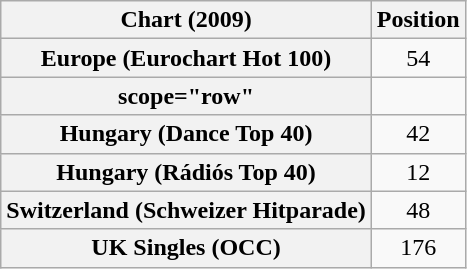<table class="wikitable plainrowheaders sortable" style="text-align:center">
<tr>
<th scope="col">Chart (2009)</th>
<th scope="col">Position</th>
</tr>
<tr>
<th scope="row">Europe (Eurochart Hot 100)</th>
<td>54</td>
</tr>
<tr>
<th>scope="row" </th>
</tr>
<tr>
<th scope="row">Hungary (Dance Top 40)</th>
<td style="text-align:center;">42</td>
</tr>
<tr>
<th scope="row">Hungary (Rádiós Top 40)</th>
<td align="center">12</td>
</tr>
<tr>
<th scope="row">Switzerland (Schweizer Hitparade)</th>
<td align="center">48</td>
</tr>
<tr>
<th scope="row">UK Singles (OCC)</th>
<td style="text-align:center;">176</td>
</tr>
</table>
